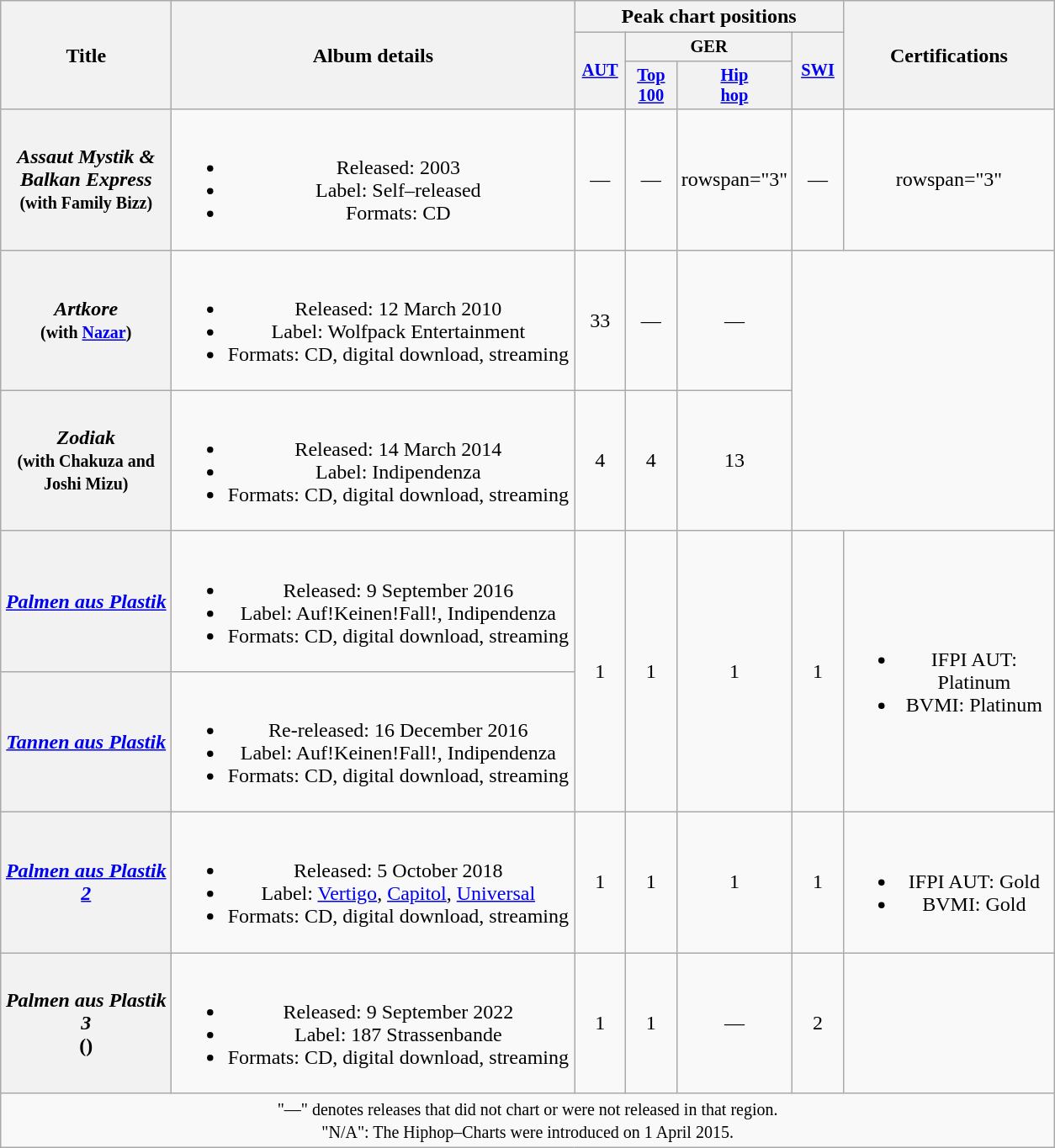<table class="wikitable plainrowheaders" style="text-align:center;">
<tr>
<th scope="col" rowspan="3" style="width:8em;">Title</th>
<th scope="col" rowspan="3" style="width:19.5em;">Album details</th>
<th scope="col" colspan="4">Peak chart positions</th>
<th scope="col" rowspan="3" style="width:10em;">Certifications</th>
</tr>
<tr>
<th style="width:2.5em; font-size:85%" rowspan="2"><a href='#'>AUT</a><br></th>
<th scope="col" style="width:2.5em; font-size:85%" colspan="2">GER</th>
<th style="width:2.5em; font-size:85%" rowspan="2"><a href='#'>SWI</a><br></th>
</tr>
<tr>
<th style="width:2.5em; font-size:85%"><a href='#'>Top<br>100</a><br></th>
<th style="width:2.5em; font-size:85%"><a href='#'>Hip<br>hop</a><br></th>
</tr>
<tr>
<th scope="row"><em>Assaut Mystik & Balkan Express</em><br><small>(with Family Bizz)</small></th>
<td><br><ul><li>Released: 2003</li><li>Label: Self–released</li><li>Formats: CD</li></ul></td>
<td>—</td>
<td>—</td>
<td>rowspan="3" </td>
<td>—</td>
<td>rowspan="3" </td>
</tr>
<tr>
<th scope="row"><em>Artkore</em><br><small>(with <a href='#'>Nazar</a>)</small></th>
<td><br><ul><li>Released: 12 March 2010</li><li>Label: Wolfpack Entertainment</li><li>Formats: CD, digital download, streaming</li></ul></td>
<td>33</td>
<td>—</td>
<td>—</td>
</tr>
<tr>
<th scope="row"><em>Zodiak</em><br><small>(with Chakuza and Joshi Mizu)</small></th>
<td><br><ul><li>Released: 14 March 2014</li><li>Label: Indipendenza</li><li>Formats: CD, digital download, streaming</li></ul></td>
<td>4</td>
<td>4</td>
<td>13</td>
</tr>
<tr>
<th scope="row"><em><a href='#'>Palmen aus Plastik</a></em><br></th>
<td><br><ul><li>Released: 9 September 2016</li><li>Label: Auf!Keinen!Fall!, Indipendenza</li><li>Formats: CD, digital download, streaming</li></ul></td>
<td rowspan="2">1</td>
<td rowspan="2">1</td>
<td rowspan="2">1</td>
<td rowspan="2">1</td>
<td rowspan="2"><br><ul><li>IFPI AUT: Platinum</li><li>BVMI: Platinum</li></ul></td>
</tr>
<tr>
<th scope="row"><em><a href='#'>Tannen aus Plastik</a></em><br></th>
<td><br><ul><li>Re-released: 16 December 2016</li><li>Label: Auf!Keinen!Fall!, Indipendenza</li><li>Formats: CD, digital download, streaming</li></ul></td>
</tr>
<tr>
<th scope="row"><em><a href='#'>Palmen aus Plastik 2</a></em><br></th>
<td><br><ul><li>Released: 5 October 2018</li><li>Label: <a href='#'>Vertigo</a>, <a href='#'>Capitol</a>, <a href='#'>Universal</a></li><li>Formats: CD, digital download, streaming</li></ul></td>
<td>1</td>
<td>1</td>
<td>1</td>
<td>1</td>
<td><br><ul><li>IFPI AUT: Gold</li><li>BVMI: Gold</li></ul></td>
</tr>
<tr>
<th scope="row"><em>Palmen aus Plastik 3</em><br>()</th>
<td><br><ul><li>Released: 9 September 2022</li><li>Label: 187 Strassenbande</li><li>Formats: CD, digital download, streaming</li></ul></td>
<td>1</td>
<td>1</td>
<td>—</td>
<td>2</td>
<td></td>
</tr>
<tr>
<td colspan="7"><small>"—" denotes releases that did not chart or were not released in that region.<br>"N/A": The Hiphop–Charts were introduced on 1 April 2015.</small></td>
</tr>
</table>
